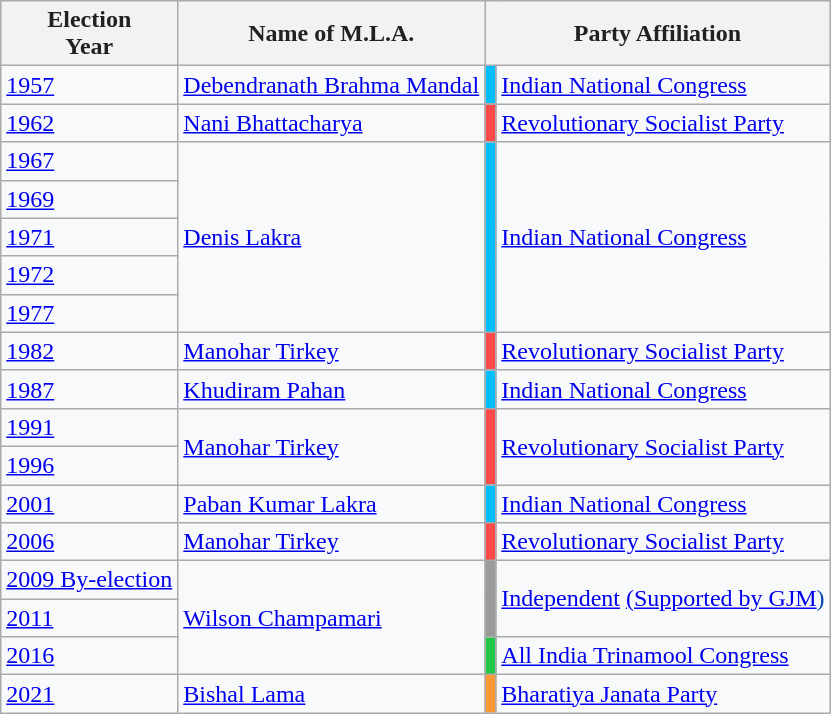<table class="wikitable sortable">
<tr style="font-weight:bold; text-align:center; background-color:#EAECF0;">
<th style="vertical-align:middle; color:#202122;">Election<br>Year</th>
<th style="vertical-align:middle; color:#202122;">Name of M.L.A.</th>
<th style="vertical-align:middle; color:#202122;" Colspan=2>Party Affiliation</th>
</tr>
<tr style="background-color:#F8F9FA;">
<td style="color:#0645AD;"><a href='#'>1957</a></td>
<td style="vertical-align:middle; color:#202122;"><a href='#'>Debendranath Brahma Mandal</a></td>
<td style="background-color:#00bfff;"></td>
<td style="color:#0645AD;"><a href='#'>Indian National Congress</a></td>
</tr>
<tr style="background-color:#F8F9FA;">
<td style="color:#0645AD;"><a href='#'>1962</a></td>
<td style="color:#0645AD;"><a href='#'>Nani Bhattacharya</a></td>
<td style="background-color:#ff4a4a;"></td>
<td style="color:#0645AD;"><a href='#'>Revolutionary Socialist Party</a></td>
</tr>
<tr style="background-color:#F8F9FA;">
<td style="color:#0645AD;"><a href='#'>1967</a></td>
<td rowspan="5" style="vertical-align:middle; color:#202122;"><a href='#'>Denis Lakra</a></td>
<td rowspan="5" style="background-color:#00bfff;"></td>
<td rowspan="5" style="vertical-align:middle; color:#202122;"><a href='#'>Indian National Congress</a></td>
</tr>
<tr>
<td style="vertical-align:middle; background-color:#F8F9FA; color:#202122;"><a href='#'>1969</a></td>
</tr>
<tr>
<td style="vertical-align:middle; background-color:#F8F9FA; color:#202122;"><a href='#'>1971</a></td>
</tr>
<tr>
<td style="vertical-align:middle; background-color:#F8F9FA; color:#202122;"><a href='#'>1972</a></td>
</tr>
<tr>
<td style="vertical-align:middle; background-color:#F8F9FA; color:#202122;"><a href='#'>1977</a></td>
</tr>
<tr style="background-color:#F8F9FA;">
<td style="vertical-align:middle; color:#202122;"><a href='#'>1982</a></td>
<td style="color:#0645AD;"><a href='#'>Manohar Tirkey</a></td>
<td style="background-color:#ff4a4a;"></td>
<td style="vertical-align:middle; color:#202122;"><a href='#'>Revolutionary Socialist Party</a></td>
</tr>
<tr style="background-color:#F8F9FA;">
<td style="vertical-align:middle; color:#202122;"><a href='#'>1987</a></td>
<td style="vertical-align:middle; color:#202122;"><a href='#'>Khudiram Pahan</a></td>
<td style="background-color:#00bfff;"></td>
<td style="vertical-align:middle; color:#202122;"><a href='#'>Indian National Congress</a></td>
</tr>
<tr style="background-color:#F8F9FA;">
<td style="vertical-align:middle; color:#202122;"><a href='#'>1991</a></td>
<td rowspan="2" style="vertical-align:middle; color:#202122;"><a href='#'>Manohar Tirkey</a></td>
<td rowspan="2" style="background-color:#ff4a4a;"></td>
<td rowspan="2" style="vertical-align:middle; color:#202122;"><a href='#'>Revolutionary Socialist Party</a></td>
</tr>
<tr>
<td style="vertical-align:middle; background-color:#F8F9FA; color:#202122;"><a href='#'>1996</a></td>
</tr>
<tr style="background-color:#F8F9FA;">
<td style="color:#0645AD;"><a href='#'>2001</a></td>
<td style="vertical-align:middle; color:#202122;"><a href='#'>Paban Kumar Lakra</a></td>
<td style="background-color:#00bfff;"></td>
<td style="vertical-align:middle; color:#202122;"><a href='#'>Indian National Congress</a></td>
</tr>
<tr style="background-color:#F8F9FA;">
<td style="color:#0645AD;"><a href='#'>2006</a></td>
<td style="vertical-align:middle; color:#202122;"><a href='#'>Manohar Tirkey</a></td>
<td style="background-color:#ff4a4a;"></td>
<td style="vertical-align:middle; color:#202122;"><a href='#'>Revolutionary Socialist Party</a></td>
</tr>
<tr style="background-color:#F8F9FA;">
<td style="vertical-align:middle; color:#202122;"><a href='#'>2009 By-election</a></td>
<td rowspan="3" style="color:#0645AD;"><a href='#'>Wilson Champamari</a></td>
<td rowspan="2" style="background-color:#9b9b9b;"></td>
<td rowspan="2" style="color:#0645AD;"><a href='#'>Independent</a> <a href='#'>(Supported by GJM</a>)</td>
</tr>
<tr>
<td style="background-color:#F8F9FA; color:#0645AD;"><a href='#'>2011</a></td>
</tr>
<tr style="background-color:#F8F9FA;">
<td style="color:#0645AD;"><a href='#'>2016</a></td>
<td style="background-color:#20c646;"></td>
<td style="color:#0645AD;"><a href='#'>All India Trinamool Congress</a></td>
</tr>
<tr style="background-color:#F8F9FA;">
<td style="color:#0645AD;"><a href='#'>2021</a></td>
<td style="color:#0645AD;"><a href='#'>Bishal Lama</a></td>
<td style="background-color:#ff9933;"></td>
<td style="color:#0645AD;"><a href='#'>Bharatiya Janata Party</a></td>
</tr>
</table>
